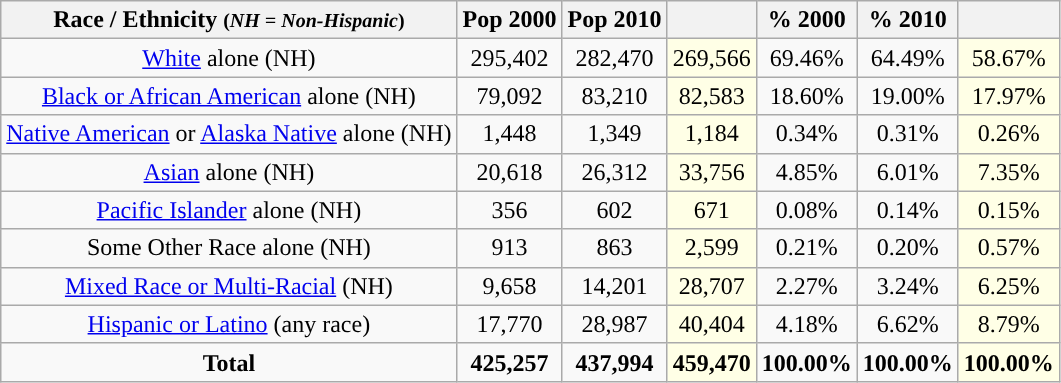<table class="wikitable" style="text-align:center;">
<tr>
<th>Race / Ethnicity <small>(<em>NH = Non-Hispanic</em>)</small></th>
<th>Pop 2000</th>
<th>Pop 2010</th>
<th></th>
<th>% 2000</th>
<th>% 2010</th>
<th></th>
</tr>
<tr>
<td><a href='#'>White</a> alone (NH)</td>
<td>295,402</td>
<td>282,470</td>
<td style='background: #ffffe6;'>269,566</td>
<td>69.46%</td>
<td>64.49%</td>
<td style='background: #ffffe6;'>58.67%</td>
</tr>
<tr>
<td><a href='#'>Black or African American</a> alone (NH)</td>
<td>79,092</td>
<td>83,210</td>
<td style='background: #ffffe6;'>82,583</td>
<td>18.60%</td>
<td>19.00%</td>
<td style='background: #ffffe6;'>17.97%</td>
</tr>
<tr>
<td><a href='#'>Native American</a> or <a href='#'>Alaska Native</a> alone (NH)</td>
<td>1,448</td>
<td>1,349</td>
<td style='background: #ffffe6;'>1,184</td>
<td>0.34%</td>
<td>0.31%</td>
<td style='background: #ffffe6;'>0.26%</td>
</tr>
<tr>
<td><a href='#'>Asian</a> alone (NH)</td>
<td>20,618</td>
<td>26,312</td>
<td style='background: #ffffe6;'>33,756</td>
<td>4.85%</td>
<td>6.01%</td>
<td style='background: #ffffe6;'>7.35%</td>
</tr>
<tr>
<td><a href='#'>Pacific Islander</a> alone (NH)</td>
<td>356</td>
<td>602</td>
<td style='background: #ffffe6;'>671</td>
<td>0.08%</td>
<td>0.14%</td>
<td style='background: #ffffe6;'>0.15%</td>
</tr>
<tr>
<td>Some Other Race alone (NH)</td>
<td>913</td>
<td>863</td>
<td style='background: #ffffe6;'>2,599</td>
<td>0.21%</td>
<td>0.20%</td>
<td style='background: #ffffe6;'>0.57%</td>
</tr>
<tr>
<td><a href='#'>Mixed Race or Multi-Racial</a> (NH)</td>
<td>9,658</td>
<td>14,201</td>
<td style='background: #ffffe6;'>28,707</td>
<td>2.27%</td>
<td>3.24%</td>
<td style='background: #ffffe6;'>6.25%</td>
</tr>
<tr>
<td><a href='#'>Hispanic or Latino</a> (any race)</td>
<td>17,770</td>
<td>28,987</td>
<td style='background: #ffffe6;'>40,404</td>
<td>4.18%</td>
<td>6.62%</td>
<td style='background: #ffffe6;'>8.79%</td>
</tr>
<tr>
<td><strong>Total</strong></td>
<td><strong>425,257</strong></td>
<td><strong>437,994</strong></td>
<td style='background: #ffffe6;'><strong>459,470</strong></td>
<td><strong>100.00%</strong></td>
<td><strong>100.00%</strong></td>
<td style='background: #ffffe6;'><strong>100.00%</strong></td>
</tr>
</table>
